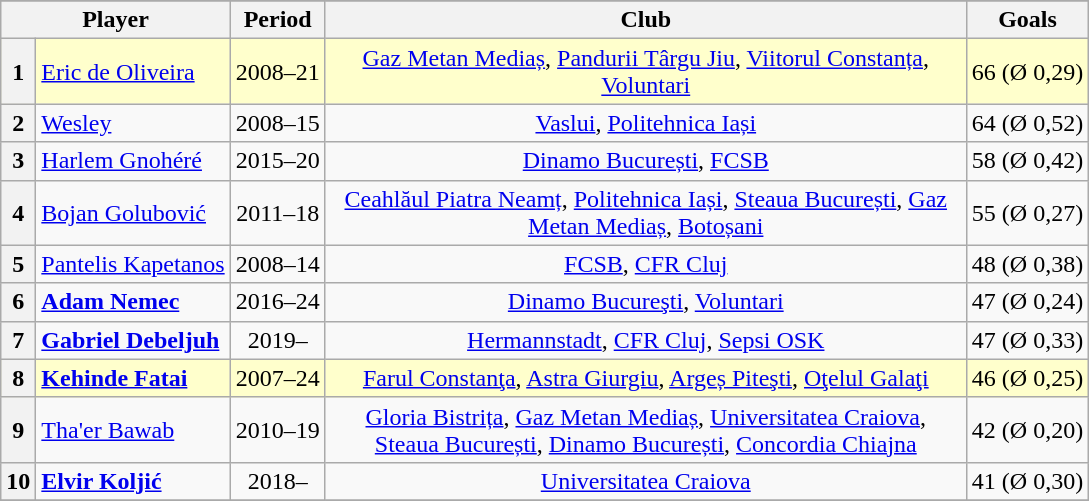<table class="wikitable sortable" style="text-align:left;">
<tr>
</tr>
<tr>
<th colspan="2" style="text-align:center;">Player</th>
<th style="text-align:center;">Period</th>
<th style="width:420px;">Club</th>
<th style="text-align:center;">Goals</th>
</tr>
<tr style="background:#FFFFCC";>
<th>1</th>
<td> <a href='#'>Eric de Oliveira</a></td>
<td style="text-align:center;">2008–21</td>
<td style="text-align:center;"><a href='#'>Gaz Metan Mediaș</a>, <a href='#'>Pandurii Târgu Jiu</a>, <a href='#'>Viitorul Constanța</a>, <a href='#'>Voluntari</a></td>
<td style="text-align:center;">66 (Ø 0,29)</td>
</tr>
<tr>
<th>2</th>
<td> <a href='#'>Wesley</a></td>
<td style="text-align:center;">2008–15</td>
<td style="text-align:center;"><a href='#'>Vaslui</a>, <a href='#'>Politehnica Iași</a></td>
<td style="text-align:center;">64 (Ø 0,52)</td>
</tr>
<tr>
<th>3</th>
<td> <a href='#'>Harlem Gnohéré</a></td>
<td style="text-align:center;">2015–20</td>
<td style="text-align:center;"><a href='#'>Dinamo București</a>, <a href='#'>FCSB</a></td>
<td style="text-align:center;">58 (Ø 0,42)</td>
</tr>
<tr>
<th>4</th>
<td> <a href='#'>Bojan Golubović</a></td>
<td style="text-align:center;">2011–18</td>
<td style="text-align:center;"><a href='#'>Ceahlăul Piatra Neamț</a>, <a href='#'>Politehnica Iași</a>, <a href='#'>Steaua București</a>, <a href='#'>Gaz Metan Mediaș</a>, <a href='#'>Botoșani</a></td>
<td style="text-align:center;">55 (Ø 0,27)</td>
</tr>
<tr>
<th>5</th>
<td> <a href='#'>Pantelis Kapetanos</a></td>
<td style="text-align:center;">2008–14</td>
<td style="text-align:center;"><a href='#'>FCSB</a>, <a href='#'>CFR Cluj</a></td>
<td style="text-align:center;">48 (Ø 0,38)</td>
</tr>
<tr>
<th>6</th>
<td> <strong><a href='#'>Adam Nemec</a></strong></td>
<td style="text-align:center;">2016–24</td>
<td style="text-align:center;"><a href='#'>Dinamo Bucureşti</a>, <a href='#'>Voluntari</a></td>
<td style="text-align:center;">47 (Ø 0,24)</td>
</tr>
<tr>
<th>7</th>
<td> <strong><a href='#'>Gabriel Debeljuh</a></strong></td>
<td style="text-align:center;">2019–</td>
<td style="text-align:center;"><a href='#'>Hermannstadt</a>, <a href='#'>CFR Cluj</a>, <a href='#'>Sepsi OSK</a></td>
<td style="text-align:center;">47 (Ø 0,33)</td>
</tr>
<tr style="background:#FFFFCC";>
<th>8</th>
<td> <strong><a href='#'>Kehinde Fatai</a></strong></td>
<td style="text-align:center;">2007–24</td>
<td style="text-align:center;"><a href='#'>Farul Constanţa</a>, <a href='#'>Astra Giurgiu</a>, <a href='#'>Argeș Piteşti</a>, <a href='#'>Oţelul Galaţi</a></td>
<td style="text-align:center;">46 (Ø 0,25)</td>
</tr>
<tr>
<th>9</th>
<td> <a href='#'>Tha'er Bawab</a></td>
<td style="text-align:center;">2010–19</td>
<td style="text-align:center;"><a href='#'>Gloria Bistrița</a>, <a href='#'>Gaz Metan Mediaș</a>, <a href='#'>Universitatea Craiova</a>, <a href='#'>Steaua București</a>, <a href='#'>Dinamo București</a>, <a href='#'>Concordia Chiajna</a></td>
<td style="text-align:center;">42 (Ø 0,20)</td>
</tr>
<tr>
<th>10</th>
<td> <strong><a href='#'>Elvir Koljić</a></strong></td>
<td style="text-align:center;">2018–</td>
<td style="text-align:center;"><a href='#'>Universitatea Craiova</a></td>
<td style="text-align:center;">41 (Ø 0,30)</td>
</tr>
<tr>
</tr>
</table>
